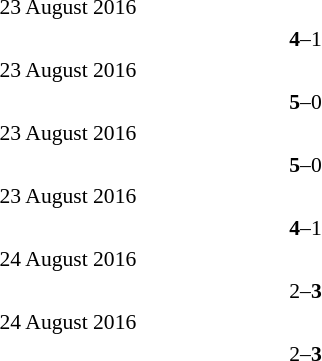<table style="font-size:90%">
<tr>
<td colspan=3>23 August 2016</td>
</tr>
<tr>
<td width=150 align=right><strong></strong></td>
<td width=100 align=center><strong>4</strong>–1</td>
<td width=150 align=left></td>
</tr>
<tr>
<td colspan=3>23 August 2016</td>
</tr>
<tr>
<td width=150 align=right><strong></strong></td>
<td width=100 align=center><strong>5</strong>–0</td>
<td width=150 align=left></td>
</tr>
<tr>
<td colspan=3>23 August 2016</td>
</tr>
<tr>
<td width=150 align=right><strong></strong></td>
<td width=100 align=center><strong>5</strong>–0</td>
<td width=150 align=left></td>
</tr>
<tr>
<td colspan=3>23 August 2016</td>
</tr>
<tr>
<td width=150 align=right><strong></strong></td>
<td width=100 align=center><strong>4</strong>–1</td>
<td width=150 align=left></td>
</tr>
<tr>
<td colspan=3>24 August 2016</td>
</tr>
<tr>
<td width=150 align=right></td>
<td width=100 align=center>2–<strong>3</strong></td>
<td width=150 align=left><strong></strong></td>
</tr>
<tr>
<td colspan=3>24 August 2016</td>
</tr>
<tr>
<td width=150 align=right></td>
<td width=100 align=center>2–<strong>3</strong></td>
<td width=150 align=left><strong></strong></td>
</tr>
</table>
